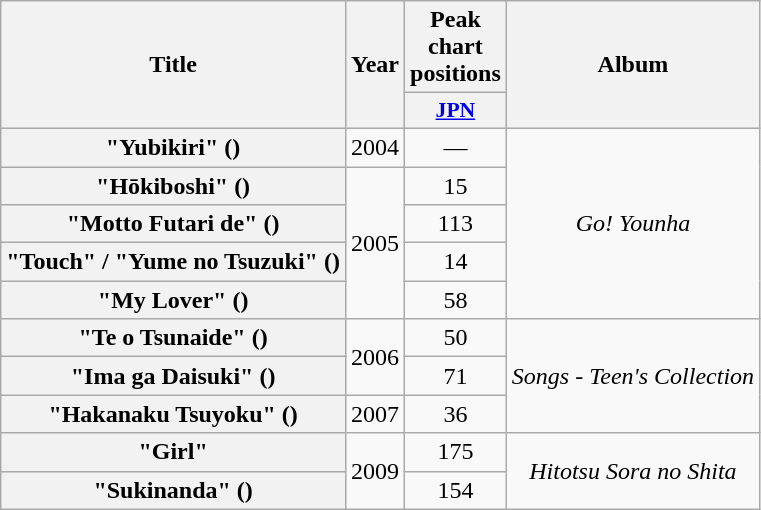<table class="wikitable plainrowheaders" style="text-align:center;">
<tr>
<th scope="col" rowspan="2">Title</th>
<th scope="col" rowspan="2">Year</th>
<th>Peak chart positions</th>
<th scope="col" rowspan="2">Album</th>
</tr>
<tr>
<th scope="col" style="width:3em;font-size:90%;"><a href='#'>JPN</a><br></th>
</tr>
<tr>
<th scope="row">"Yubikiri" ()</th>
<td>2004</td>
<td>—</td>
<td rowspan="5"><em>Go! Younha</em></td>
</tr>
<tr>
<th scope="row">"Hōkiboshi" ()</th>
<td rowspan="4">2005</td>
<td>15</td>
</tr>
<tr>
<th scope="row">"Motto Futari de" ()</th>
<td>113</td>
</tr>
<tr>
<th scope="row">"Touch" / "Yume no Tsuzuki" ()</th>
<td>14</td>
</tr>
<tr>
<th scope="row">"My Lover" ()</th>
<td>58</td>
</tr>
<tr>
<th scope="row">"Te o Tsunaide" ()</th>
<td rowspan="2">2006</td>
<td>50</td>
<td rowspan="3"><em>Songs - Teen's Collection</em></td>
</tr>
<tr>
<th scope="row">"Ima ga Daisuki" ()</th>
<td>71</td>
</tr>
<tr>
<th scope="row">"Hakanaku Tsuyoku" ()</th>
<td>2007</td>
<td>36</td>
</tr>
<tr>
<th scope="row">"Girl"</th>
<td rowspan="2">2009</td>
<td>175</td>
<td rowspan="2"><em>Hitotsu Sora no Shita</em></td>
</tr>
<tr>
<th scope="row">"Sukinanda" ()</th>
<td>154</td>
</tr>
</table>
